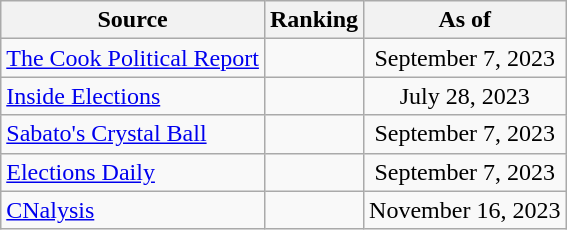<table class="wikitable" style="text-align:center">
<tr>
<th>Source</th>
<th>Ranking</th>
<th>As of</th>
</tr>
<tr>
<td style="text-align:left"><a href='#'>The Cook Political Report</a></td>
<td></td>
<td>September 7, 2023</td>
</tr>
<tr>
<td style="text-align:left"><a href='#'>Inside Elections</a></td>
<td></td>
<td>July 28, 2023</td>
</tr>
<tr>
<td style="text-align:left"><a href='#'>Sabato's Crystal Ball</a></td>
<td></td>
<td>September 7, 2023</td>
</tr>
<tr>
<td style="text-align:left"><a href='#'>Elections Daily</a></td>
<td></td>
<td>September 7, 2023</td>
</tr>
<tr>
<td style="text-align:left"><a href='#'>CNalysis</a></td>
<td></td>
<td>November 16, 2023</td>
</tr>
</table>
